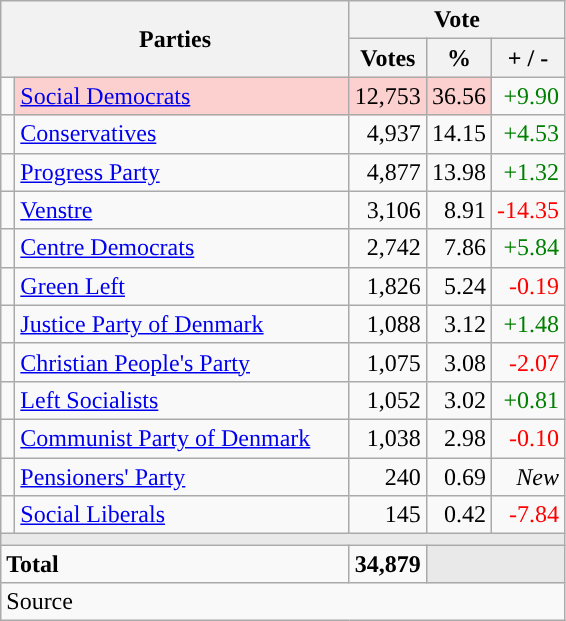<table class="wikitable" style="text-align:right;">
<tr>
<th style="text-align:centre;" rowspan="2" colspan="2" width="225">Parties</th>
<th colspan="3">Vote</th>
</tr>
<tr>
<th width="15">Votes</th>
<th width="15">%</th>
<th width="15">+ / -</th>
</tr>
<tr>
<td width="2" style="color:inherit;background:"></td>
<td bgcolor=#fbd0ce  align="left"><a href='#'>Social Democrats</a></td>
<td bgcolor=#fbd0ce>12,753</td>
<td bgcolor=#fbd0ce>36.56</td>
<td style=color:green;>+9.90</td>
</tr>
<tr>
<td width="2" style="color:inherit;background:"></td>
<td align="left"><a href='#'>Conservatives</a></td>
<td>4,937</td>
<td>14.15</td>
<td style=color:green;>+4.53</td>
</tr>
<tr>
<td width="2" style="color:inherit;background:"></td>
<td align="left"><a href='#'>Progress Party</a></td>
<td>4,877</td>
<td>13.98</td>
<td style=color:green;>+1.32</td>
</tr>
<tr>
<td width="2" style="color:inherit;background:"></td>
<td align="left"><a href='#'>Venstre</a></td>
<td>3,106</td>
<td>8.91</td>
<td style=color:red;>-14.35</td>
</tr>
<tr>
<td width="2" style="color:inherit;background:"></td>
<td align="left"><a href='#'>Centre Democrats</a></td>
<td>2,742</td>
<td>7.86</td>
<td style=color:green;>+5.84</td>
</tr>
<tr>
<td width="2" style="color:inherit;background:"></td>
<td align="left"><a href='#'>Green Left</a></td>
<td>1,826</td>
<td>5.24</td>
<td style=color:red;>-0.19</td>
</tr>
<tr>
<td width="2" style="color:inherit;background:"></td>
<td align="left"><a href='#'>Justice Party of Denmark</a></td>
<td>1,088</td>
<td>3.12</td>
<td style=color:green;>+1.48</td>
</tr>
<tr>
<td width="2" style="color:inherit;background:"></td>
<td align="left"><a href='#'>Christian People's Party</a></td>
<td>1,075</td>
<td>3.08</td>
<td style=color:red;>-2.07</td>
</tr>
<tr>
<td width="2" style="color:inherit;background:"></td>
<td align="left"><a href='#'>Left Socialists</a></td>
<td>1,052</td>
<td>3.02</td>
<td style=color:green;>+0.81</td>
</tr>
<tr>
<td width="2" style="color:inherit;background:"></td>
<td align="left"><a href='#'>Communist Party of Denmark</a></td>
<td>1,038</td>
<td>2.98</td>
<td style=color:red;>-0.10</td>
</tr>
<tr>
<td width="2" style="color:inherit;background:"></td>
<td align="left"><a href='#'>Pensioners' Party</a></td>
<td>240</td>
<td>0.69</td>
<td><em>New</em></td>
</tr>
<tr>
<td width="2" style="color:inherit;background:"></td>
<td align="left"><a href='#'>Social Liberals</a></td>
<td>145</td>
<td>0.42</td>
<td style=color:red;>-7.84</td>
</tr>
<tr>
<td colspan="7" bgcolor="#E9E9E9"></td>
</tr>
<tr>
<td align="left" colspan="2"><strong>Total</strong></td>
<td><strong>34,879</strong></td>
<td bgcolor="#E9E9E9" colspan="2"></td>
</tr>
<tr>
<td align="left" colspan="6">Source</td>
</tr>
</table>
